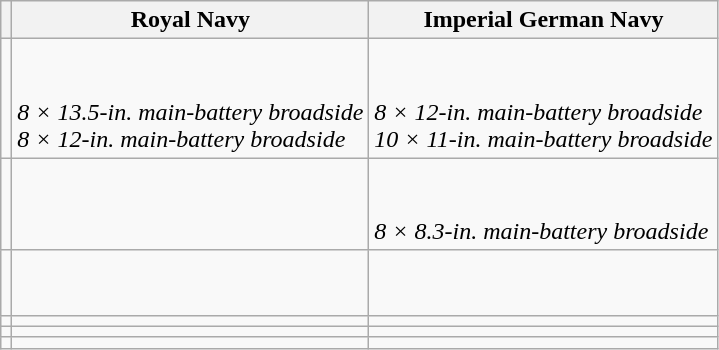<table class="wikitable">
<tr>
<th align="centre"></th>
<th align="centre">Royal Navy</th>
<th align="centre">Imperial German Navy</th>
</tr>
<tr>
<td></td>
<td><br><br><em>8 × 13.5-in. main-battery broadside</em><br>
<em>8 × 12-in. main-battery broadside</em></td>
<td><br><br><em>8 × 12-in. main-battery broadside</em><br>
<em>10 × 11-in. main-battery broadside</em></td>
</tr>
<tr>
<td></td>
<td></td>
<td><br><br><em>8 × 8.3-in. main-battery broadside</em></td>
</tr>
<tr>
<td></td>
<td><br><br></td>
<td><br><br></td>
</tr>
<tr>
<td></td>
<td></td>
<td></td>
</tr>
<tr>
<td></td>
<td></td>
<td></td>
</tr>
<tr>
<td></td>
<td></td>
<td></td>
</tr>
</table>
